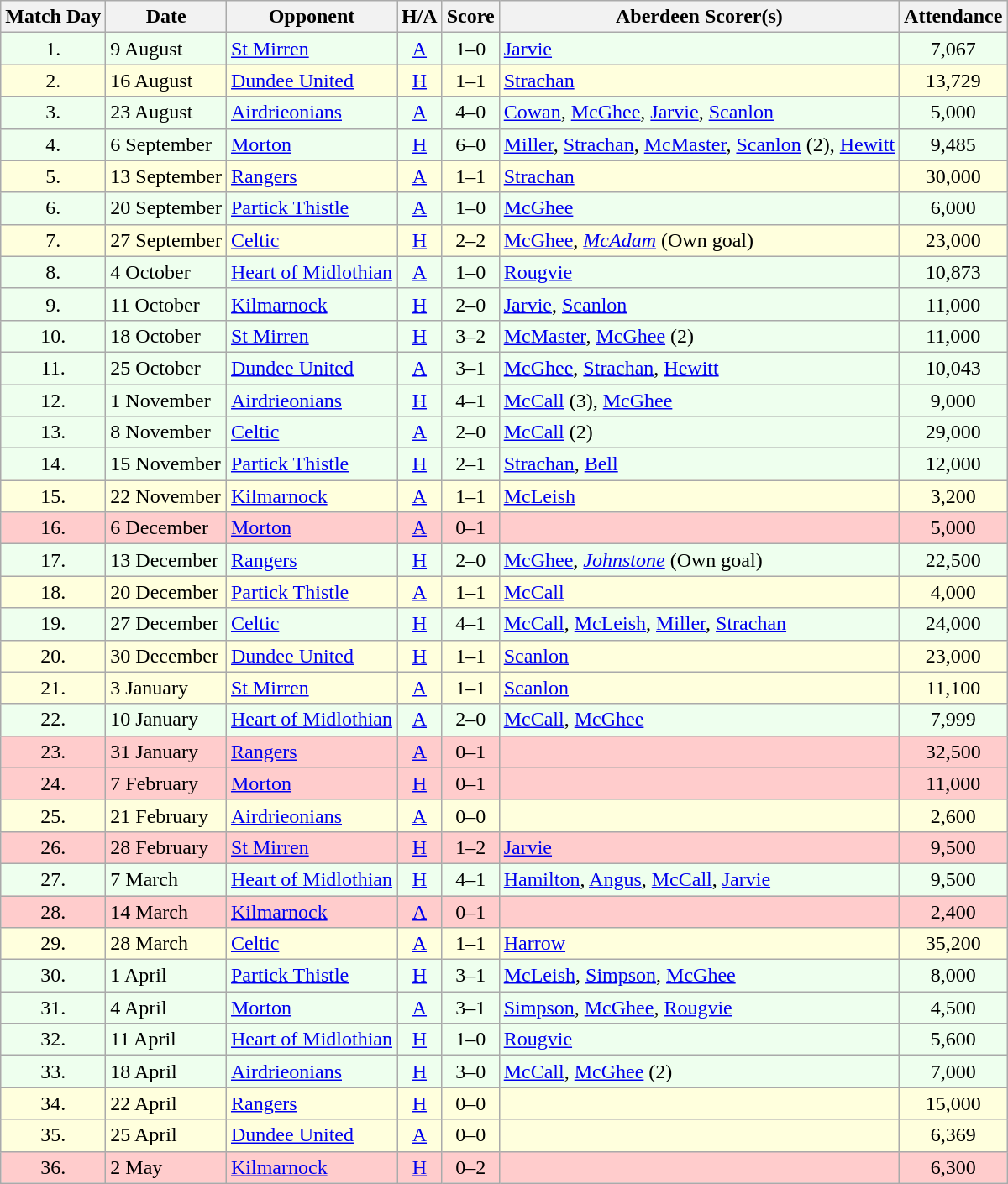<table class="wikitable" style="text-align:center">
<tr>
<th>Match Day</th>
<th>Date</th>
<th>Opponent</th>
<th>H/A</th>
<th>Score</th>
<th>Aberdeen Scorer(s)</th>
<th>Attendance</th>
</tr>
<tr bgcolor=#EEFFEE>
<td>1.</td>
<td align=left>9 August</td>
<td align=left><a href='#'>St Mirren</a></td>
<td><a href='#'>A</a></td>
<td>1–0</td>
<td align=left><a href='#'>Jarvie</a></td>
<td>7,067</td>
</tr>
<tr bgcolor=#FFFFDD>
<td>2.</td>
<td align=left>16 August</td>
<td align=left><a href='#'>Dundee United</a></td>
<td><a href='#'>H</a></td>
<td>1–1</td>
<td align=left><a href='#'>Strachan</a></td>
<td>13,729</td>
</tr>
<tr bgcolor=#EEFFEE>
<td>3.</td>
<td align=left>23 August</td>
<td align=left><a href='#'>Airdrieonians</a></td>
<td><a href='#'>A</a></td>
<td>4–0</td>
<td align=left><a href='#'>Cowan</a>, <a href='#'>McGhee</a>, <a href='#'>Jarvie</a>, <a href='#'>Scanlon</a></td>
<td>5,000</td>
</tr>
<tr bgcolor=#EEFFEE>
<td>4.</td>
<td align=left>6 September</td>
<td align=left><a href='#'>Morton</a></td>
<td><a href='#'>H</a></td>
<td>6–0</td>
<td align=left><a href='#'>Miller</a>, <a href='#'>Strachan</a>, <a href='#'>McMaster</a>, <a href='#'>Scanlon</a> (2), <a href='#'>Hewitt</a></td>
<td>9,485</td>
</tr>
<tr bgcolor=#FFFFDD>
<td>5.</td>
<td align=left>13 September</td>
<td align=left><a href='#'>Rangers</a></td>
<td><a href='#'>A</a></td>
<td>1–1</td>
<td align=left><a href='#'>Strachan</a></td>
<td>30,000</td>
</tr>
<tr bgcolor=#EEFFEE>
<td>6.</td>
<td align=left>20 September</td>
<td align=left><a href='#'>Partick Thistle</a></td>
<td><a href='#'>A</a></td>
<td>1–0</td>
<td align=left><a href='#'>McGhee</a></td>
<td>6,000</td>
</tr>
<tr bgcolor=#FFFFDD>
<td>7.</td>
<td align=left>27 September</td>
<td align=left><a href='#'>Celtic</a></td>
<td><a href='#'>H</a></td>
<td>2–2</td>
<td align=left><a href='#'>McGhee</a>, <em><a href='#'>McAdam</a></em> (Own goal)</td>
<td>23,000</td>
</tr>
<tr bgcolor=#EEFFEE>
<td>8.</td>
<td align=left>4 October</td>
<td align=left><a href='#'>Heart of Midlothian</a></td>
<td><a href='#'>A</a></td>
<td>1–0</td>
<td align=left><a href='#'>Rougvie</a></td>
<td>10,873</td>
</tr>
<tr bgcolor=#EEFFEE>
<td>9.</td>
<td align=left>11 October</td>
<td align=left><a href='#'>Kilmarnock</a></td>
<td><a href='#'>H</a></td>
<td>2–0</td>
<td align=left><a href='#'>Jarvie</a>, <a href='#'>Scanlon</a></td>
<td>11,000</td>
</tr>
<tr bgcolor=#EEFFEE>
<td>10.</td>
<td align=left>18 October</td>
<td align=left><a href='#'>St Mirren</a></td>
<td><a href='#'>H</a></td>
<td>3–2</td>
<td align=left><a href='#'>McMaster</a>, <a href='#'>McGhee</a> (2)</td>
<td>11,000</td>
</tr>
<tr bgcolor=#EEFFEE>
<td>11.</td>
<td align=left>25 October</td>
<td align=left><a href='#'>Dundee United</a></td>
<td><a href='#'>A</a></td>
<td>3–1</td>
<td align=left><a href='#'>McGhee</a>, <a href='#'>Strachan</a>, <a href='#'>Hewitt</a></td>
<td>10,043</td>
</tr>
<tr bgcolor=#EEFFEE>
<td>12.</td>
<td align=left>1 November</td>
<td align=left><a href='#'>Airdrieonians</a></td>
<td><a href='#'>H</a></td>
<td>4–1</td>
<td align=left><a href='#'>McCall</a> (3), <a href='#'>McGhee</a></td>
<td>9,000</td>
</tr>
<tr bgcolor=#EEFFEE>
<td>13.</td>
<td align=left>8 November</td>
<td align=left><a href='#'>Celtic</a></td>
<td><a href='#'>A</a></td>
<td>2–0</td>
<td align=left><a href='#'>McCall</a> (2)</td>
<td>29,000</td>
</tr>
<tr bgcolor=#EEFFEE>
<td>14.</td>
<td align=left>15 November</td>
<td align=left><a href='#'>Partick Thistle</a></td>
<td><a href='#'>H</a></td>
<td>2–1</td>
<td align=left><a href='#'>Strachan</a>, <a href='#'>Bell</a></td>
<td>12,000</td>
</tr>
<tr bgcolor=#FFFFDD>
<td>15.</td>
<td align=left>22 November</td>
<td align=left><a href='#'>Kilmarnock</a></td>
<td><a href='#'>A</a></td>
<td>1–1</td>
<td align=left><a href='#'>McLeish</a></td>
<td>3,200</td>
</tr>
<tr bgcolor=#FFCCCC>
<td>16.</td>
<td align=left>6 December</td>
<td align=left><a href='#'>Morton</a></td>
<td><a href='#'>A</a></td>
<td>0–1</td>
<td align=left></td>
<td>5,000</td>
</tr>
<tr bgcolor=#EEFFEE>
<td>17.</td>
<td align=left>13 December</td>
<td align=left><a href='#'>Rangers</a></td>
<td><a href='#'>H</a></td>
<td>2–0</td>
<td align=left><a href='#'>McGhee</a>, <em><a href='#'>Johnstone</a></em> (Own goal)</td>
<td>22,500</td>
</tr>
<tr bgcolor=#FFFFDD>
<td>18.</td>
<td align=left>20 December</td>
<td align=left><a href='#'>Partick Thistle</a></td>
<td><a href='#'>A</a></td>
<td>1–1</td>
<td align=left><a href='#'>McCall</a></td>
<td>4,000</td>
</tr>
<tr bgcolor=#EEFFEE>
<td>19.</td>
<td align=left>27 December</td>
<td align=left><a href='#'>Celtic</a></td>
<td><a href='#'>H</a></td>
<td>4–1</td>
<td align=left><a href='#'>McCall</a>, <a href='#'>McLeish</a>, <a href='#'>Miller</a>, <a href='#'>Strachan</a></td>
<td>24,000</td>
</tr>
<tr bgcolor=#FFFFDD>
<td>20.</td>
<td align=left>30 December</td>
<td align=left><a href='#'>Dundee United</a></td>
<td><a href='#'>H</a></td>
<td>1–1</td>
<td align=left><a href='#'>Scanlon</a></td>
<td>23,000</td>
</tr>
<tr bgcolor=#FFFFDD>
<td>21.</td>
<td align=left>3 January</td>
<td align=left><a href='#'>St Mirren</a></td>
<td><a href='#'>A</a></td>
<td>1–1</td>
<td align=left><a href='#'>Scanlon</a></td>
<td>11,100</td>
</tr>
<tr bgcolor=#EEFFEE>
<td>22.</td>
<td align=left>10 January</td>
<td align=left><a href='#'>Heart of Midlothian</a></td>
<td><a href='#'>A</a></td>
<td>2–0</td>
<td align=left><a href='#'>McCall</a>, <a href='#'>McGhee</a></td>
<td>7,999</td>
</tr>
<tr bgcolor=#FFCCCC>
<td>23.</td>
<td align=left>31 January</td>
<td align=left><a href='#'>Rangers</a></td>
<td><a href='#'>A</a></td>
<td>0–1</td>
<td align=left></td>
<td>32,500</td>
</tr>
<tr bgcolor=#FFCCCC>
<td>24.</td>
<td align=left>7 February</td>
<td align=left><a href='#'>Morton</a></td>
<td><a href='#'>H</a></td>
<td>0–1</td>
<td align=left></td>
<td>11,000</td>
</tr>
<tr bgcolor=#FFFFDD>
<td>25.</td>
<td align=left>21 February</td>
<td align=left><a href='#'>Airdrieonians</a></td>
<td><a href='#'>A</a></td>
<td>0–0</td>
<td align=left></td>
<td>2,600</td>
</tr>
<tr bgcolor=#FFCCCC>
<td>26.</td>
<td align=left>28 February</td>
<td align=left><a href='#'>St Mirren</a></td>
<td><a href='#'>H</a></td>
<td>1–2</td>
<td align=left><a href='#'>Jarvie</a></td>
<td>9,500</td>
</tr>
<tr bgcolor=#EEFFEE>
<td>27.</td>
<td align=left>7 March</td>
<td align=left><a href='#'>Heart of Midlothian</a></td>
<td><a href='#'>H</a></td>
<td>4–1</td>
<td align=left><a href='#'>Hamilton</a>, <a href='#'>Angus</a>, <a href='#'>McCall</a>, <a href='#'>Jarvie</a></td>
<td>9,500</td>
</tr>
<tr bgcolor=#FFCCCC>
<td>28.</td>
<td align=left>14 March</td>
<td align=left><a href='#'>Kilmarnock</a></td>
<td><a href='#'>A</a></td>
<td>0–1</td>
<td align=left></td>
<td>2,400</td>
</tr>
<tr bgcolor=#FFFFDD>
<td>29.</td>
<td align=left>28 March</td>
<td align=left><a href='#'>Celtic</a></td>
<td><a href='#'>A</a></td>
<td>1–1</td>
<td align=left><a href='#'>Harrow</a></td>
<td>35,200</td>
</tr>
<tr bgcolor=#EEFFEE>
<td>30.</td>
<td align=left>1 April</td>
<td align=left><a href='#'>Partick Thistle</a></td>
<td><a href='#'>H</a></td>
<td>3–1</td>
<td align=left><a href='#'>McLeish</a>, <a href='#'>Simpson</a>, <a href='#'>McGhee</a></td>
<td>8,000</td>
</tr>
<tr bgcolor=#EEFFEE>
<td>31.</td>
<td align=left>4 April</td>
<td align=left><a href='#'>Morton</a></td>
<td><a href='#'>A</a></td>
<td>3–1</td>
<td align=left><a href='#'>Simpson</a>, <a href='#'>McGhee</a>, <a href='#'>Rougvie</a></td>
<td>4,500</td>
</tr>
<tr bgcolor=#EEFFEE>
<td>32.</td>
<td align=left>11 April</td>
<td align=left><a href='#'>Heart of Midlothian</a></td>
<td><a href='#'>H</a></td>
<td>1–0</td>
<td align=left><a href='#'>Rougvie</a></td>
<td>5,600</td>
</tr>
<tr bgcolor=#EEFFEE>
<td>33.</td>
<td align=left>18 April</td>
<td align=left><a href='#'>Airdrieonians</a></td>
<td><a href='#'>H</a></td>
<td>3–0</td>
<td align=left><a href='#'>McCall</a>, <a href='#'>McGhee</a> (2)</td>
<td>7,000</td>
</tr>
<tr bgcolor=#FFFFDD>
<td>34.</td>
<td align=left>22 April</td>
<td align=left><a href='#'>Rangers</a></td>
<td><a href='#'>H</a></td>
<td>0–0</td>
<td align=left></td>
<td>15,000</td>
</tr>
<tr bgcolor=#FFFFDD>
<td>35.</td>
<td align=left>25 April</td>
<td align=left><a href='#'>Dundee United</a></td>
<td><a href='#'>A</a></td>
<td>0–0</td>
<td align=left></td>
<td>6,369</td>
</tr>
<tr bgcolor=#FFCCCC>
<td>36.</td>
<td align=left>2 May</td>
<td align=left><a href='#'>Kilmarnock</a></td>
<td><a href='#'>H</a></td>
<td>0–2</td>
<td align=left></td>
<td>6,300</td>
</tr>
</table>
